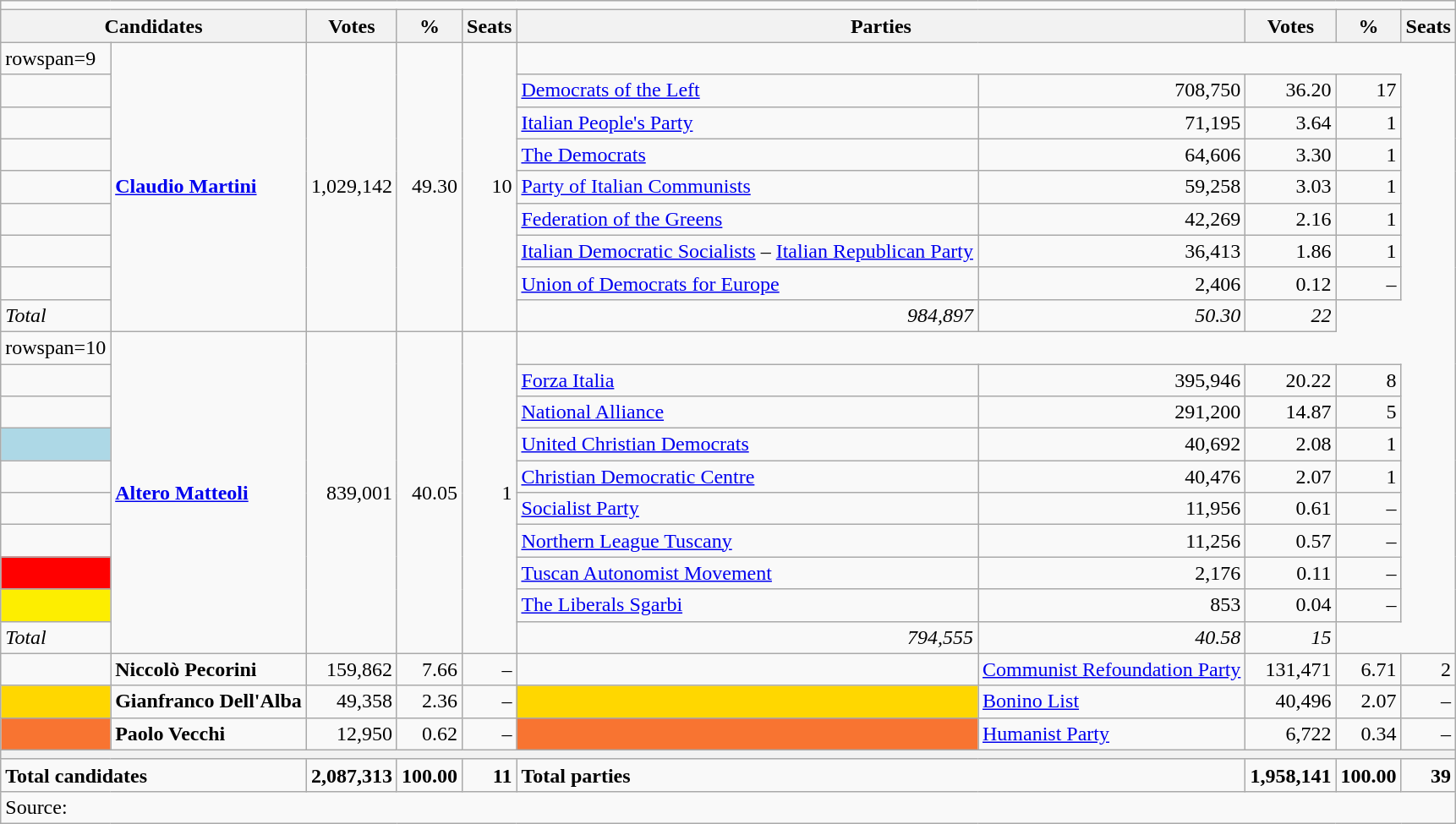<table class="wikitable">
<tr>
<td colspan=10></td>
</tr>
<tr>
<th colspan=2>Candidates</th>
<th>Votes</th>
<th>%</th>
<th>Seats</th>
<th colspan=2>Parties</th>
<th>Votes</th>
<th>%</th>
<th>Seats</th>
</tr>
<tr>
<td>rowspan=9 </td>
<td rowspan=9><strong><a href='#'>Claudio Martini</a></strong></td>
<td rowspan=9 align=right>1,029,142</td>
<td rowspan=9 align=right>49.30</td>
<td rowspan=9 align=right>10</td>
</tr>
<tr>
<td></td>
<td align="left"><a href='#'>Democrats of the Left</a></td>
<td align=right>708,750</td>
<td align=right>36.20</td>
<td align=right>17</td>
</tr>
<tr>
<td></td>
<td align="left"><a href='#'>Italian People's Party</a></td>
<td align=right>71,195</td>
<td align=right>3.64</td>
<td align=right>1</td>
</tr>
<tr>
<td></td>
<td align="left"><a href='#'>The Democrats</a></td>
<td align=right>64,606</td>
<td align=right>3.30</td>
<td align=right>1</td>
</tr>
<tr>
<td></td>
<td align="left"><a href='#'>Party of Italian Communists</a></td>
<td align=right>59,258</td>
<td align=right>3.03</td>
<td align=right>1</td>
</tr>
<tr>
<td></td>
<td align="left"><a href='#'>Federation of the Greens</a></td>
<td align=right>42,269</td>
<td align=right>2.16</td>
<td align=right>1</td>
</tr>
<tr>
<td></td>
<td align="left"><a href='#'>Italian Democratic Socialists</a> – <a href='#'>Italian Republican Party</a></td>
<td align=right>36,413</td>
<td align=right>1.86</td>
<td align=right>1</td>
</tr>
<tr>
<td></td>
<td align="left"><a href='#'>Union of Democrats for Europe</a></td>
<td align=right>2,406</td>
<td align=right>0.12</td>
<td align=right>–</td>
</tr>
<tr>
<td colspan=2><em>Total</em></td>
<td align=right><em>984,897</em></td>
<td align=right><em>50.30</em></td>
<td align=right><em>22</em></td>
</tr>
<tr>
<td>rowspan=10 </td>
<td rowspan=10><strong><a href='#'>Altero Matteoli</a></strong></td>
<td rowspan=10 align=right>839,001</td>
<td rowspan=10 align=right>40.05</td>
<td rowspan=10 align=right>1</td>
</tr>
<tr>
<td></td>
<td align="left"><a href='#'>Forza Italia</a></td>
<td align=right>395,946</td>
<td align=right>20.22</td>
<td align=right>8</td>
</tr>
<tr>
<td></td>
<td align="left"><a href='#'>National Alliance</a></td>
<td align=right>291,200</td>
<td align=right>14.87</td>
<td align=right>5</td>
</tr>
<tr>
<td bgcolor="lightblue"></td>
<td align="left"><a href='#'>United Christian Democrats</a></td>
<td align=right>40,692</td>
<td align=right>2.08</td>
<td align=right>1</td>
</tr>
<tr>
<td></td>
<td align="left"><a href='#'>Christian Democratic Centre</a></td>
<td align=right>40,476</td>
<td align=right>2.07</td>
<td align=right>1</td>
</tr>
<tr>
<td></td>
<td align="left"><a href='#'>Socialist Party</a></td>
<td align=right>11,956</td>
<td align=right>0.61</td>
<td align=right>–</td>
</tr>
<tr>
<td></td>
<td align="left"><a href='#'>Northern League Tuscany</a></td>
<td align=right>11,256</td>
<td align=right>0.57</td>
<td align=right>–</td>
</tr>
<tr>
<td bgcolor="red"></td>
<td align="left"><a href='#'>Tuscan Autonomist Movement</a></td>
<td align=right>2,176</td>
<td align=right>0.11</td>
<td align=right>–</td>
</tr>
<tr>
<td bgcolor="#FDEE00"></td>
<td align="left"><a href='#'>The Liberals Sgarbi</a></td>
<td align=right>853</td>
<td align=right>0.04</td>
<td align=right>–</td>
</tr>
<tr>
<td colspan=2><em>Total</em></td>
<td align=right><em>794,555</em></td>
<td align=right><em>40.58</em></td>
<td align=right><em>15</em></td>
</tr>
<tr>
<td></td>
<td><strong>Niccolò Pecorini</strong></td>
<td align=right>159,862</td>
<td align=right>7.66</td>
<td align=right>–</td>
<td></td>
<td align="left"><a href='#'>Communist Refoundation Party</a></td>
<td align=right>131,471</td>
<td align=right>6.71</td>
<td align=right>2</td>
</tr>
<tr>
<td bgcolor="gold"></td>
<td><strong>Gianfranco Dell'Alba</strong></td>
<td align=right>49,358</td>
<td align=right>2.36</td>
<td align=right>–</td>
<td bgcolor="gold"></td>
<td align="left"><a href='#'>Bonino List</a></td>
<td align=right>40,496</td>
<td align=right>2.07</td>
<td align=right>–</td>
</tr>
<tr>
<td bgcolor="#F87431"></td>
<td><strong>Paolo Vecchi</strong></td>
<td align=right>12,950</td>
<td align=right>0.62</td>
<td align=right>–</td>
<td bgcolor="#F87431"></td>
<td align="left"><a href='#'>Humanist Party</a></td>
<td align=right>6,722</td>
<td align=right>0.34</td>
<td align=right>–</td>
</tr>
<tr>
<th colspan=10></th>
</tr>
<tr>
<td colspan=2><strong>Total candidates</strong></td>
<td align=right><strong>2,087,313</strong></td>
<td align=right><strong>100.00</strong></td>
<td align=right><strong>11</strong></td>
<td colspan=2><strong>Total parties</strong></td>
<td align=right><strong>1,958,141</strong></td>
<td align=right><strong>100.00</strong></td>
<td align=right><strong>39</strong></td>
</tr>
<tr>
<td colspan=10>Source: </td>
</tr>
</table>
